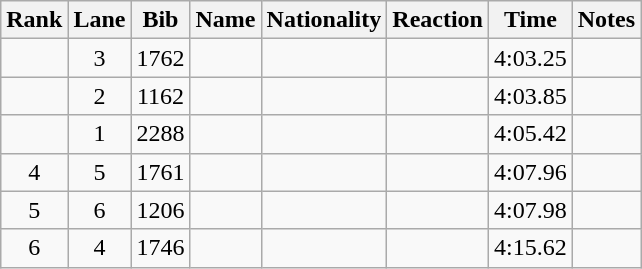<table class="wikitable sortable" style="text-align:center">
<tr>
<th>Rank</th>
<th>Lane</th>
<th>Bib</th>
<th>Name</th>
<th>Nationality</th>
<th>Reaction</th>
<th>Time</th>
<th>Notes</th>
</tr>
<tr>
<td></td>
<td>3</td>
<td>1762</td>
<td align=left></td>
<td align=left></td>
<td></td>
<td>4:03.25</td>
<td></td>
</tr>
<tr>
<td></td>
<td>2</td>
<td>1162</td>
<td align=left></td>
<td align=left></td>
<td></td>
<td>4:03.85</td>
<td></td>
</tr>
<tr>
<td></td>
<td>1</td>
<td>2288</td>
<td align=left></td>
<td align=left></td>
<td></td>
<td>4:05.42</td>
<td></td>
</tr>
<tr>
<td>4</td>
<td>5</td>
<td>1761</td>
<td align=left></td>
<td align=left></td>
<td></td>
<td>4:07.96</td>
<td></td>
</tr>
<tr>
<td>5</td>
<td>6</td>
<td>1206</td>
<td align=left></td>
<td align=left></td>
<td></td>
<td>4:07.98</td>
<td></td>
</tr>
<tr>
<td>6</td>
<td>4</td>
<td>1746</td>
<td align=left></td>
<td align=left></td>
<td></td>
<td>4:15.62</td>
<td></td>
</tr>
</table>
